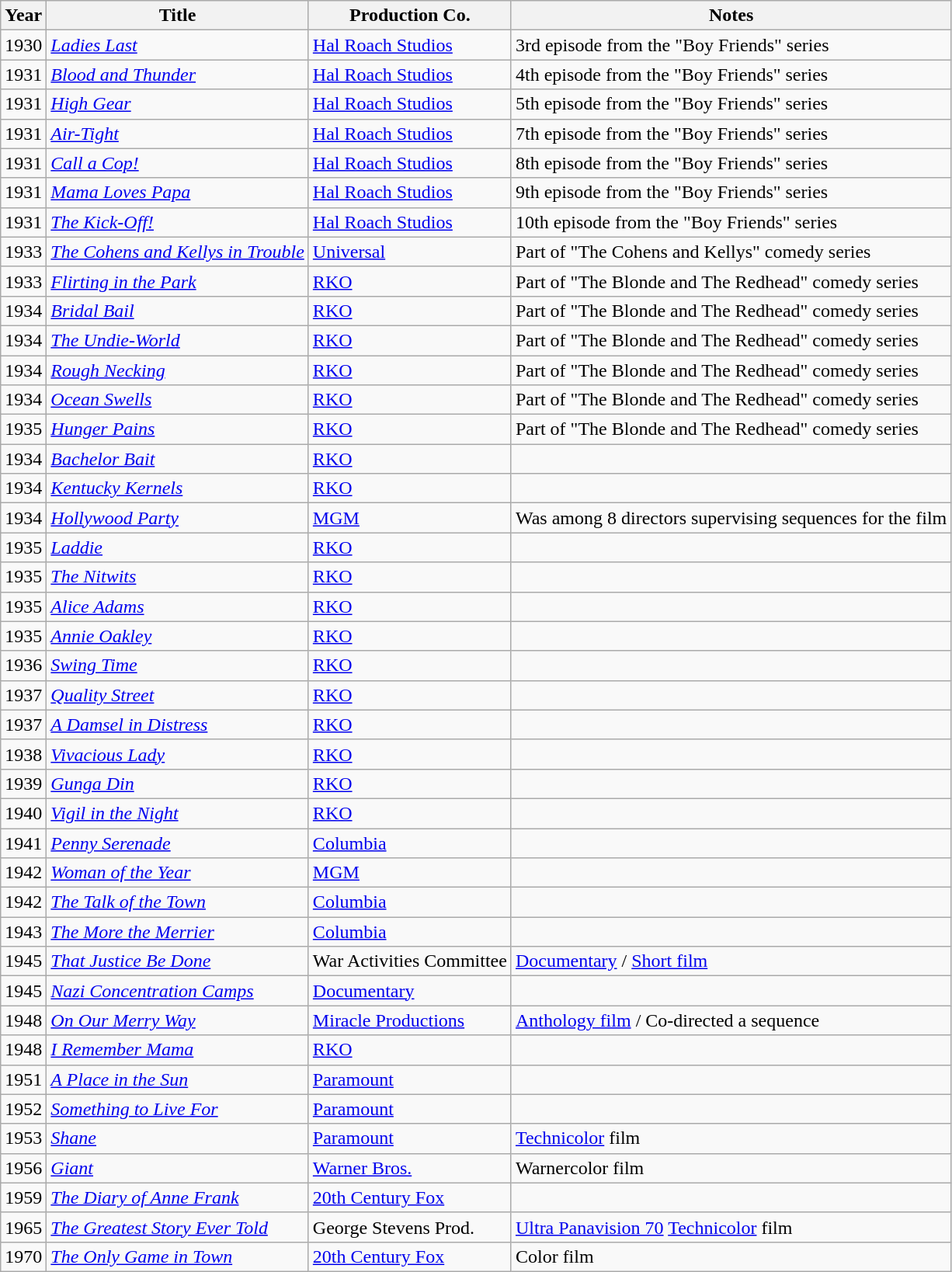<table class="wikitable sortable">
<tr>
<th>Year</th>
<th>Title</th>
<th>Production Co.</th>
<th>Notes</th>
</tr>
<tr>
<td>1930</td>
<td><em><a href='#'>Ladies Last</a></em></td>
<td><a href='#'>Hal Roach Studios</a></td>
<td>3rd episode from the "Boy Friends" series</td>
</tr>
<tr>
<td>1931</td>
<td><em><a href='#'>Blood and Thunder</a></em></td>
<td><a href='#'>Hal Roach Studios</a></td>
<td>4th episode from the "Boy Friends" series</td>
</tr>
<tr>
<td>1931</td>
<td><em><a href='#'>High Gear</a></em></td>
<td><a href='#'>Hal Roach Studios</a></td>
<td>5th episode from the "Boy Friends" series</td>
</tr>
<tr>
<td>1931</td>
<td><em><a href='#'>Air-Tight</a></em></td>
<td><a href='#'>Hal Roach Studios</a></td>
<td>7th episode from the "Boy Friends" series</td>
</tr>
<tr>
<td>1931</td>
<td><em><a href='#'>Call a Cop!</a></em></td>
<td><a href='#'>Hal Roach Studios</a></td>
<td>8th episode from the "Boy Friends" series</td>
</tr>
<tr>
<td>1931</td>
<td><em><a href='#'>Mama Loves Papa</a></em></td>
<td><a href='#'>Hal Roach Studios</a></td>
<td>9th episode from the "Boy Friends" series</td>
</tr>
<tr>
<td>1931</td>
<td><em><a href='#'>The Kick-Off!</a></em></td>
<td><a href='#'>Hal Roach Studios</a></td>
<td>10th episode from the "Boy Friends" series</td>
</tr>
<tr>
<td>1933</td>
<td><em><a href='#'>The Cohens and Kellys in Trouble</a></em></td>
<td><a href='#'>Universal</a></td>
<td>Part of "The Cohens and Kellys" comedy series</td>
</tr>
<tr>
<td>1933</td>
<td><em><a href='#'>Flirting in the Park</a></em></td>
<td><a href='#'>RKO</a></td>
<td>Part of "The Blonde and The Redhead" comedy series</td>
</tr>
<tr>
<td>1934</td>
<td><em><a href='#'>Bridal Bail</a></em></td>
<td><a href='#'>RKO</a></td>
<td>Part of "The Blonde and The Redhead" comedy series</td>
</tr>
<tr>
<td>1934</td>
<td><em><a href='#'>The Undie-World</a></em></td>
<td><a href='#'>RKO</a></td>
<td>Part of "The Blonde and The Redhead" comedy series</td>
</tr>
<tr>
<td>1934</td>
<td><em><a href='#'>Rough Necking</a></em></td>
<td><a href='#'>RKO</a></td>
<td>Part of "The Blonde and The Redhead" comedy series</td>
</tr>
<tr>
<td>1934</td>
<td><em><a href='#'>Ocean Swells</a></em></td>
<td><a href='#'>RKO</a></td>
<td>Part of "The Blonde and The Redhead" comedy series</td>
</tr>
<tr>
<td>1935</td>
<td><em><a href='#'>Hunger Pains</a></em></td>
<td><a href='#'>RKO</a></td>
<td>Part of "The Blonde and The Redhead" comedy series</td>
</tr>
<tr>
<td>1934</td>
<td><em><a href='#'>Bachelor Bait</a></em></td>
<td><a href='#'>RKO</a></td>
<td></td>
</tr>
<tr>
<td>1934</td>
<td><em><a href='#'>Kentucky Kernels</a></em></td>
<td><a href='#'>RKO</a></td>
<td></td>
</tr>
<tr>
<td>1934</td>
<td><em><a href='#'>Hollywood Party</a></em></td>
<td><a href='#'>MGM</a></td>
<td>Was among 8 directors supervising sequences for the film</td>
</tr>
<tr>
<td>1935</td>
<td><em><a href='#'>Laddie</a></em></td>
<td><a href='#'>RKO</a></td>
<td></td>
</tr>
<tr>
<td>1935</td>
<td><em><a href='#'>The Nitwits</a></em></td>
<td><a href='#'>RKO</a></td>
<td></td>
</tr>
<tr>
<td>1935</td>
<td><em><a href='#'>Alice Adams</a></em></td>
<td><a href='#'>RKO</a></td>
<td></td>
</tr>
<tr>
<td>1935</td>
<td><em><a href='#'>Annie Oakley</a></em></td>
<td><a href='#'>RKO</a></td>
<td></td>
</tr>
<tr>
<td>1936</td>
<td><em><a href='#'>Swing Time</a></em></td>
<td><a href='#'>RKO</a></td>
<td></td>
</tr>
<tr>
<td>1937</td>
<td><em><a href='#'>Quality Street</a></em></td>
<td><a href='#'>RKO</a></td>
<td></td>
</tr>
<tr>
<td>1937</td>
<td><em><a href='#'>A Damsel in Distress</a></em></td>
<td><a href='#'>RKO</a></td>
<td></td>
</tr>
<tr>
<td>1938</td>
<td><em><a href='#'>Vivacious Lady</a></em></td>
<td><a href='#'>RKO</a></td>
<td></td>
</tr>
<tr>
<td>1939</td>
<td><em><a href='#'>Gunga Din</a></em></td>
<td><a href='#'>RKO</a></td>
<td></td>
</tr>
<tr>
<td>1940</td>
<td><em><a href='#'>Vigil in the Night</a></em></td>
<td><a href='#'>RKO</a></td>
<td></td>
</tr>
<tr>
<td>1941</td>
<td><em><a href='#'>Penny Serenade</a></em></td>
<td><a href='#'>Columbia</a></td>
<td></td>
</tr>
<tr>
<td>1942</td>
<td><em><a href='#'>Woman of the Year</a></em></td>
<td><a href='#'>MGM</a></td>
<td></td>
</tr>
<tr>
<td>1942</td>
<td><em><a href='#'>The Talk of the Town</a></em></td>
<td><a href='#'>Columbia</a></td>
<td></td>
</tr>
<tr>
<td>1943</td>
<td><em><a href='#'>The More the Merrier</a></em></td>
<td><a href='#'>Columbia</a></td>
<td></td>
</tr>
<tr>
<td>1945</td>
<td><em><a href='#'>That Justice Be Done</a></em></td>
<td>War Activities Committee</td>
<td><a href='#'>Documentary</a> / <a href='#'>Short film</a></td>
</tr>
<tr>
<td>1945</td>
<td><em><a href='#'>Nazi Concentration Camps</a></em></td>
<td><a href='#'>Documentary</a></td>
</tr>
<tr>
<td>1948</td>
<td><em><a href='#'>On Our Merry Way</a></em></td>
<td><a href='#'>Miracle Productions</a></td>
<td><a href='#'>Anthology film</a> / Co-directed a sequence</td>
</tr>
<tr>
<td>1948</td>
<td><em><a href='#'>I Remember Mama</a></em></td>
<td><a href='#'>RKO</a></td>
<td></td>
</tr>
<tr>
<td>1951</td>
<td><em><a href='#'>A Place in the Sun</a></em></td>
<td><a href='#'>Paramount</a></td>
<td></td>
</tr>
<tr>
<td>1952</td>
<td><em><a href='#'>Something to Live For</a></em></td>
<td><a href='#'>Paramount</a></td>
<td></td>
</tr>
<tr>
<td>1953</td>
<td><em><a href='#'>Shane</a></em></td>
<td><a href='#'>Paramount</a></td>
<td><a href='#'>Technicolor</a> film</td>
</tr>
<tr>
<td>1956</td>
<td><em><a href='#'>Giant</a></em></td>
<td><a href='#'>Warner Bros.</a></td>
<td>Warnercolor film</td>
</tr>
<tr>
<td>1959</td>
<td><em><a href='#'>The Diary of Anne Frank</a></em></td>
<td><a href='#'>20th Century Fox</a></td>
<td></td>
</tr>
<tr>
<td>1965</td>
<td><em><a href='#'>The Greatest Story Ever Told</a></em></td>
<td>George Stevens Prod.</td>
<td><a href='#'>Ultra Panavision 70</a> <a href='#'>Technicolor</a> film</td>
</tr>
<tr>
<td>1970</td>
<td><em><a href='#'>The Only Game in Town</a></em></td>
<td><a href='#'>20th Century Fox</a></td>
<td>Color film</td>
</tr>
</table>
